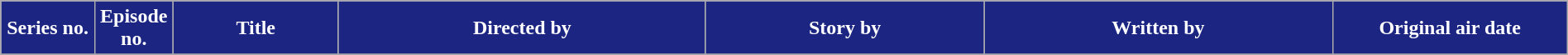<table class="wikitable plainrowheaders" style="width:100%; margin:auto; background:#FFF;">
<tr>
<th scope="col" style="background-color: #1c2682; color: #ffffff; width:6%;">Series no.</th>
<th scope="col" style="background-color: #1c2682; color: #ffffff; width:5%;">Episode no.</th>
<th scope="col" style="background-color: #1c2682; color: #ffffff;">Title</th>
<th scope="col" style="background-color: #1c2682; color: #ffffff;">Directed by</th>
<th scope="col" style="background-color: #1c2682; color: #ffffff;">Story by</th>
<th scope="col" style="background-color: #1c2682; color: #ffffff;">Written by</th>
<th scope="col" style="background-color: #1c2682; color: #ffffff; width:15%;">Original air date</th>
</tr>
<tr>
</tr>
</table>
